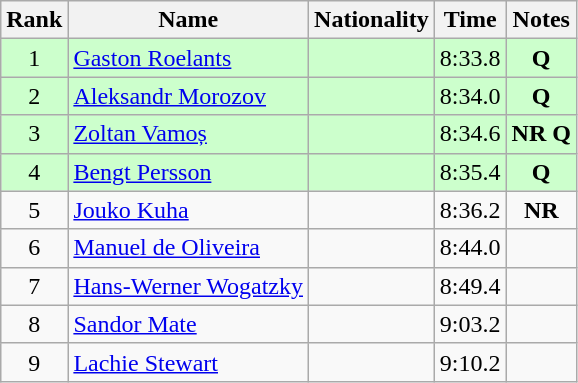<table class="wikitable sortable" style="text-align:center">
<tr>
<th>Rank</th>
<th>Name</th>
<th>Nationality</th>
<th>Time</th>
<th>Notes</th>
</tr>
<tr bgcolor=ccffcc>
<td>1</td>
<td align=left><a href='#'>Gaston Roelants</a></td>
<td align=left></td>
<td>8:33.8</td>
<td><strong>Q</strong></td>
</tr>
<tr bgcolor=ccffcc>
<td>2</td>
<td align=left><a href='#'>Aleksandr Morozov</a></td>
<td align=left></td>
<td>8:34.0</td>
<td><strong>Q</strong></td>
</tr>
<tr bgcolor=ccffcc>
<td>3</td>
<td align=left><a href='#'>Zoltan Vamoș</a></td>
<td align=left></td>
<td>8:34.6</td>
<td><strong>NR Q</strong></td>
</tr>
<tr bgcolor=ccffcc>
<td>4</td>
<td align=left><a href='#'>Bengt Persson</a></td>
<td align=left></td>
<td>8:35.4</td>
<td><strong>Q</strong></td>
</tr>
<tr>
<td>5</td>
<td align=left><a href='#'>Jouko Kuha</a></td>
<td align=left></td>
<td>8:36.2</td>
<td><strong>NR</strong></td>
</tr>
<tr>
<td>6</td>
<td align=left><a href='#'>Manuel de Oliveira</a></td>
<td align=left></td>
<td>8:44.0</td>
<td></td>
</tr>
<tr>
<td>7</td>
<td align=left><a href='#'>Hans-Werner Wogatzky</a></td>
<td align=left></td>
<td>8:49.4</td>
<td></td>
</tr>
<tr>
<td>8</td>
<td align=left><a href='#'>Sandor Mate</a></td>
<td align=left></td>
<td>9:03.2</td>
<td></td>
</tr>
<tr>
<td>9</td>
<td align=left><a href='#'>Lachie Stewart</a></td>
<td align=left></td>
<td>9:10.2</td>
<td></td>
</tr>
</table>
